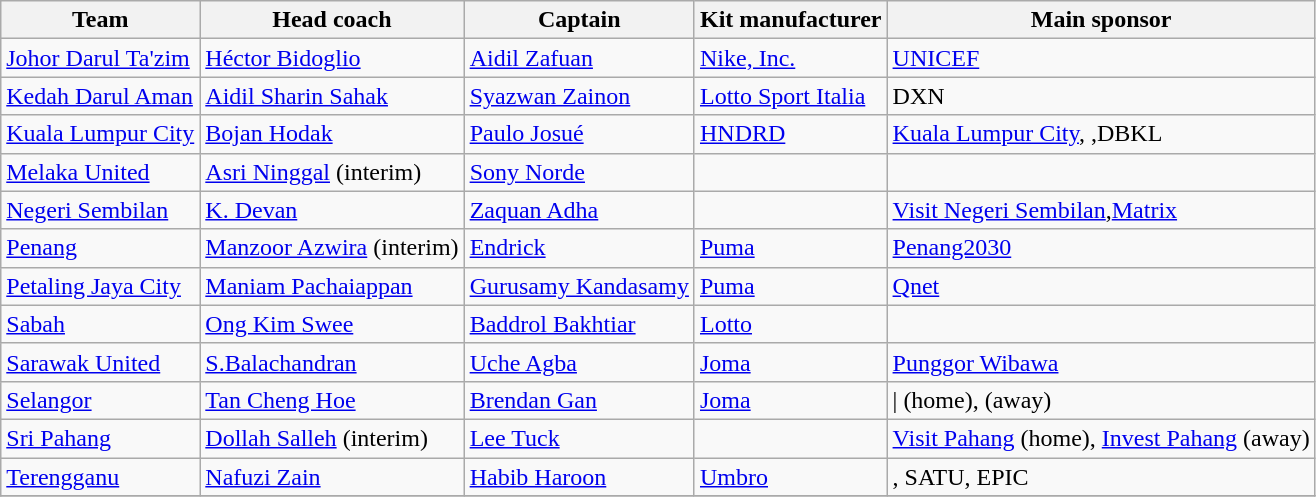<table class="wikitable sortable" style="text-align:left;">
<tr>
<th>Team</th>
<th>Head coach</th>
<th>Captain</th>
<th>Kit manufacturer</th>
<th>Main sponsor</th>
</tr>
<tr>
<td><a href='#'>Johor Darul Ta'zim</a></td>
<td> <a href='#'>Héctor Bidoglio</a></td>
<td> <a href='#'>Aidil Zafuan</a></td>
<td><a href='#'>Nike, Inc.</a></td>
<td><a href='#'>UNICEF</a></td>
</tr>
<tr>
<td><a href='#'>Kedah Darul Aman</a></td>
<td> <a href='#'>Aidil Sharin Sahak</a></td>
<td> <a href='#'>Syazwan Zainon</a></td>
<td><a href='#'>Lotto Sport Italia</a></td>
<td>DXN</td>
</tr>
<tr>
<td><a href='#'>Kuala Lumpur City</a></td>
<td>  <a href='#'>Bojan Hodak</a></td>
<td> <a href='#'>Paulo Josué</a></td>
<td><a href='#'>HNDRD</a></td>
<td><a href='#'>Kuala Lumpur City</a>, ,DBKL</td>
</tr>
<tr>
<td><a href='#'>Melaka United</a></td>
<td> <a href='#'>Asri Ninggal</a> (interim)</td>
<td><a href='#'>Sony Norde</a></td>
<td></td>
<td> </td>
</tr>
<tr>
<td><a href='#'>Negeri Sembilan</a></td>
<td> <a href='#'>K. Devan</a></td>
<td> <a href='#'>Zaquan Adha</a></td>
<td></td>
<td><a href='#'>Visit Negeri Sembilan</a>,<a href='#'>Matrix</a></td>
</tr>
<tr>
<td><a href='#'>Penang</a></td>
<td> <a href='#'>Manzoor Azwira</a> (interim)</td>
<td>  <a href='#'>Endrick</a></td>
<td><a href='#'>Puma</a></td>
<td><a href='#'>Penang2030</a></td>
</tr>
<tr>
<td><a href='#'>Petaling Jaya City</a></td>
<td> <a href='#'>Maniam Pachaiappan</a></td>
<td> <a href='#'>Gurusamy Kandasamy</a></td>
<td><a href='#'>Puma</a></td>
<td><a href='#'>Qnet</a></td>
</tr>
<tr>
<td><a href='#'>Sabah</a></td>
<td> <a href='#'>Ong Kim Swee</a></td>
<td> <a href='#'>Baddrol Bakhtiar</a></td>
<td><a href='#'>Lotto</a></td>
<td></td>
</tr>
<tr>
<td><a href='#'>Sarawak United</a></td>
<td> <a href='#'>S.Balachandran</a></td>
<td> <a href='#'>Uche Agba</a></td>
<td><a href='#'>Joma</a></td>
<td><a href='#'>Punggor Wibawa</a></td>
</tr>
<tr>
<td><a href='#'>Selangor</a></td>
<td> <a href='#'>Tan Cheng Hoe</a></td>
<td> <a href='#'>Brendan Gan</a></td>
<td><a href='#'>Joma</a></td>
<td>| (home),  (away)</td>
</tr>
<tr>
<td><a href='#'>Sri Pahang</a></td>
<td> <a href='#'>Dollah Salleh</a> (interim)</td>
<td> <a href='#'>Lee Tuck</a></td>
<td></td>
<td><a href='#'>Visit Pahang</a> (home), <a href='#'>Invest Pahang</a> (away)</td>
</tr>
<tr>
<td><a href='#'>Terengganu</a></td>
<td> <a href='#'>Nafuzi Zain</a></td>
<td> <a href='#'>Habib Haroon</a></td>
<td><a href='#'>Umbro</a></td>
<td>, SATU, EPIC</td>
</tr>
<tr>
</tr>
</table>
